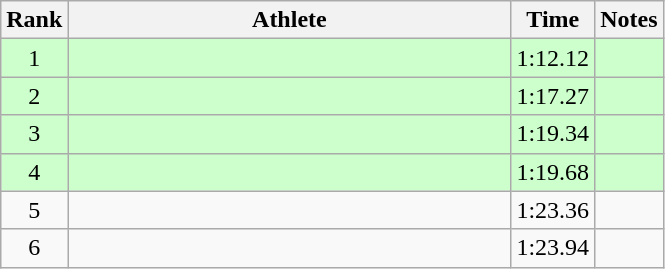<table class="wikitable" style="text-align:center">
<tr>
<th>Rank</th>
<th Style="width:18em">Athlete</th>
<th>Time</th>
<th>Notes</th>
</tr>
<tr style="background:#cfc">
<td>1</td>
<td style="text-align:left"></td>
<td>1:12.12</td>
<td></td>
</tr>
<tr style="background:#cfc">
<td>2</td>
<td style="text-align:left"></td>
<td>1:17.27</td>
<td></td>
</tr>
<tr style="background:#cfc">
<td>3</td>
<td style="text-align:left"></td>
<td>1:19.34</td>
<td></td>
</tr>
<tr style="background:#cfc">
<td>4</td>
<td style="text-align:left"></td>
<td>1:19.68</td>
<td></td>
</tr>
<tr>
<td>5</td>
<td style="text-align:left"></td>
<td>1:23.36</td>
<td></td>
</tr>
<tr>
<td>6</td>
<td style="text-align:left"></td>
<td>1:23.94</td>
<td></td>
</tr>
</table>
